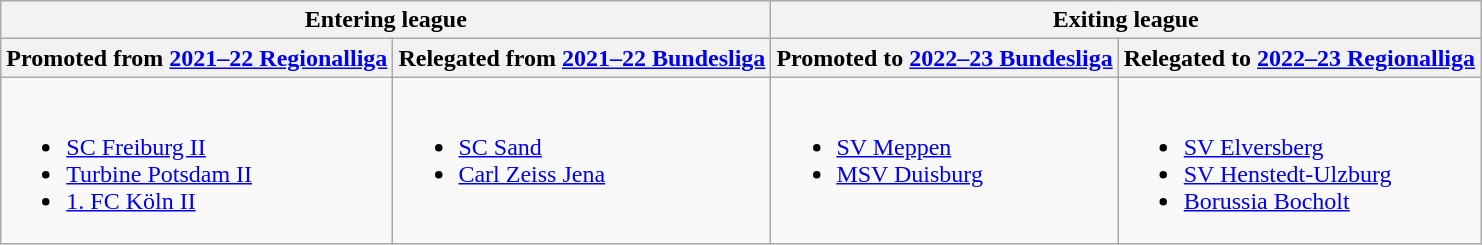<table class="wikitable">
<tr>
<th colspan="2">Entering league</th>
<th colspan="3">Exiting league</th>
</tr>
<tr>
<th>Promoted from <a href='#'>2021–22 Regionalliga</a></th>
<th>Relegated from <a href='#'>2021–22 Bundesliga</a></th>
<th>Promoted to <a href='#'>2022–23 Bundesliga</a></th>
<th colspan=2>Relegated to <a href='#'>2022–23 Regionalliga</a></th>
</tr>
<tr style="vertical-align:top;">
<td><br><ul><li><a href='#'>SC Freiburg II</a></li><li><a href='#'>Turbine Potsdam II</a></li><li><a href='#'>1. FC Köln II</a></li></ul></td>
<td><br><ul><li><a href='#'>SC Sand</a></li><li><a href='#'>Carl Zeiss Jena</a></li></ul></td>
<td><br><ul><li><a href='#'>SV Meppen</a></li><li><a href='#'>MSV Duisburg</a></li></ul></td>
<td><br><ul><li><a href='#'>SV Elversberg</a></li><li><a href='#'>SV Henstedt-Ulzburg</a></li><li><a href='#'>Borussia Bocholt</a></li></ul></td>
</tr>
</table>
